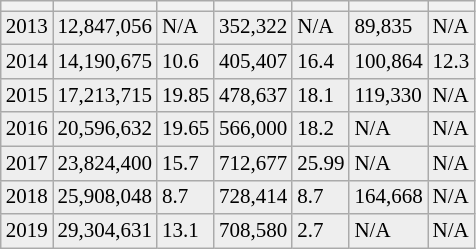<table class="wikitable sortable" style="padding:0.5em;font-size: 87.5%">
<tr>
<th></th>
<th></th>
<th></th>
<th></th>
<th></th>
<th></th>
<th></th>
</tr>
<tr style="background:#eee;">
<td>2013</td>
<td>12,847,056</td>
<td>N/A</td>
<td>352,322</td>
<td>N/A</td>
<td>89,835</td>
<td>N/A</td>
</tr>
<tr style="background:#eee;">
<td>2014</td>
<td>14,190,675</td>
<td> 10.6</td>
<td>405,407</td>
<td> 16.4</td>
<td>100,864</td>
<td> 12.3</td>
</tr>
<tr style="background:#eee;">
<td>2015</td>
<td>17,213,715</td>
<td> 19.85</td>
<td>478,637</td>
<td> 18.1</td>
<td>119,330</td>
<td> N/A</td>
</tr>
<tr style="background:#eee;">
<td>2016</td>
<td>20,596,632</td>
<td> 19.65</td>
<td>566,000</td>
<td> 18.2</td>
<td>N/A</td>
<td>N/A</td>
</tr>
<tr style="background:#eee;">
<td>2017</td>
<td>23,824,400</td>
<td> 15.7</td>
<td>712,677</td>
<td> 25.99</td>
<td>N/A</td>
<td>N/A</td>
</tr>
<tr style="background:#eee;">
<td>2018</td>
<td>25,908,048</td>
<td> 8.7</td>
<td>728,414</td>
<td> 8.7</td>
<td>164,668</td>
<td>N/A</td>
</tr>
<tr style="background:#eee;">
<td>2019</td>
<td>29,304,631</td>
<td> 13.1</td>
<td>708,580</td>
<td> 2.7</td>
<td>N/A</td>
<td>N/A</td>
</tr>
</table>
